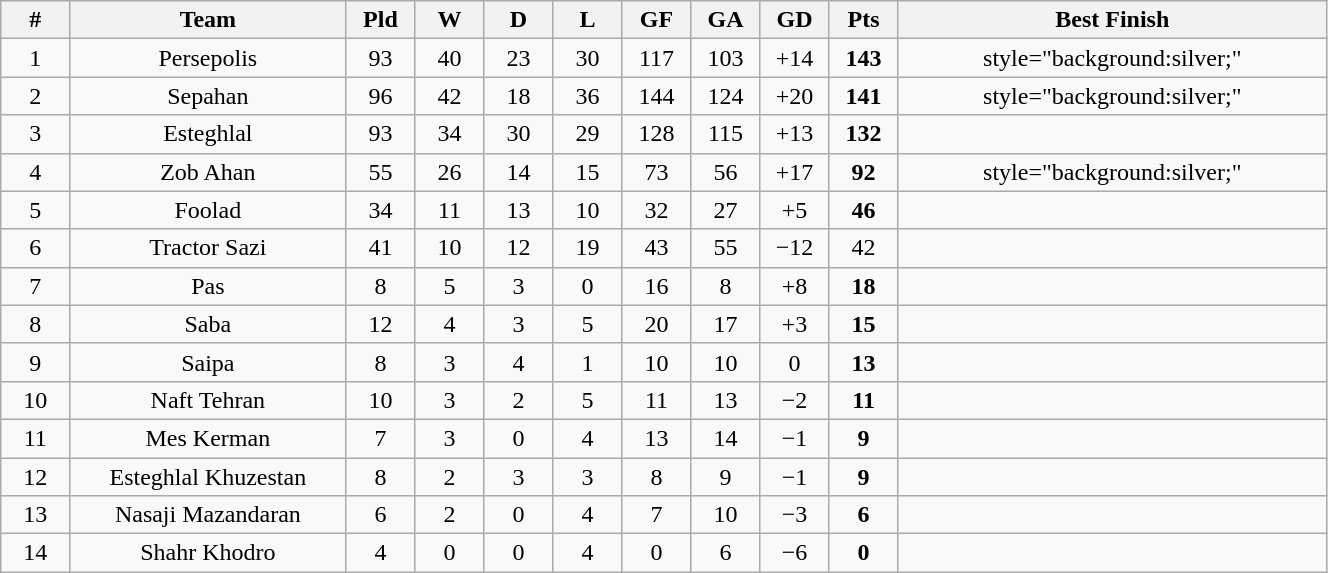<table class="wikitable sortable" width="70%" style="text-align:center">
<tr>
<th width="5%">#</th>
<th width="20%">Team</th>
<th width="5%">Pld</th>
<th width="5%">W</th>
<th width="5%">D</th>
<th width="5%">L</th>
<th width="5%">GF</th>
<th width="5%">GA</th>
<th width="5%">GD</th>
<th width="5%">Pts</th>
<th width="31%">Best Finish</th>
</tr>
<tr>
<td>1</td>
<td>Persepolis</td>
<td>93</td>
<td>40</td>
<td>23</td>
<td>30</td>
<td>117</td>
<td>103</td>
<td>+14</td>
<td><strong>143</strong></td>
<td>style="background:silver;" </td>
</tr>
<tr>
<td>2</td>
<td>Sepahan</td>
<td>96</td>
<td>42</td>
<td>18</td>
<td>36</td>
<td>144</td>
<td>124</td>
<td>+20</td>
<td><strong>141</strong></td>
<td>style="background:silver;" </td>
</tr>
<tr>
<td>3</td>
<td>Esteghlal</td>
<td>93</td>
<td>34</td>
<td>30</td>
<td>29</td>
<td>128</td>
<td>115</td>
<td>+13</td>
<td><strong>132</strong></td>
<td></td>
</tr>
<tr>
<td>4</td>
<td>Zob Ahan</td>
<td>55</td>
<td>26</td>
<td>14</td>
<td>15</td>
<td>73</td>
<td>56</td>
<td>+17</td>
<td><strong>92</strong></td>
<td>style="background:silver;" </td>
</tr>
<tr>
<td>5</td>
<td>Foolad</td>
<td>34</td>
<td>11</td>
<td>13</td>
<td>10</td>
<td>32</td>
<td>27</td>
<td>+5</td>
<td><strong>46</strong></td>
<td></td>
</tr>
<tr>
<td>6</td>
<td>Tractor Sazi</td>
<td>41</td>
<td>10</td>
<td>12</td>
<td>19</td>
<td>43</td>
<td>55</td>
<td>−12</td>
<td>42</td>
<td></td>
</tr>
<tr>
<td>7</td>
<td>Pas</td>
<td>8</td>
<td>5</td>
<td>3</td>
<td>0</td>
<td>16</td>
<td>8</td>
<td>+8</td>
<td><strong>18</strong></td>
<td></td>
</tr>
<tr>
<td>8</td>
<td>Saba</td>
<td>12</td>
<td>4</td>
<td>3</td>
<td>5</td>
<td>20</td>
<td>17</td>
<td>+3</td>
<td><strong>15</strong></td>
<td></td>
</tr>
<tr>
<td>9</td>
<td>Saipa</td>
<td>8</td>
<td>3</td>
<td>4</td>
<td>1</td>
<td>10</td>
<td>10</td>
<td>0</td>
<td><strong>13</strong></td>
<td></td>
</tr>
<tr>
<td>10</td>
<td>Naft Tehran</td>
<td>10</td>
<td>3</td>
<td>2</td>
<td>5</td>
<td>11</td>
<td>13</td>
<td>−2</td>
<td><strong>11</strong></td>
<td></td>
</tr>
<tr>
<td>11</td>
<td>Mes Kerman</td>
<td>7</td>
<td>3</td>
<td>0</td>
<td>4</td>
<td>13</td>
<td>14</td>
<td>−1</td>
<td><strong>9</strong></td>
<td></td>
</tr>
<tr>
<td>12</td>
<td>Esteghlal Khuzestan</td>
<td>8</td>
<td>2</td>
<td>3</td>
<td>3</td>
<td>8</td>
<td>9</td>
<td>−1</td>
<td><strong>9</strong></td>
<td></td>
</tr>
<tr>
<td>13</td>
<td>Nasaji Mazandaran</td>
<td>6</td>
<td>2</td>
<td>0</td>
<td>4</td>
<td>7</td>
<td>10</td>
<td>−3</td>
<td><strong>6</strong></td>
<td></td>
</tr>
<tr>
<td>14</td>
<td>Shahr Khodro</td>
<td>4</td>
<td>0</td>
<td>0</td>
<td>4</td>
<td>0</td>
<td>6</td>
<td>−6</td>
<td><strong>0</strong></td>
<td></td>
</tr>
</table>
